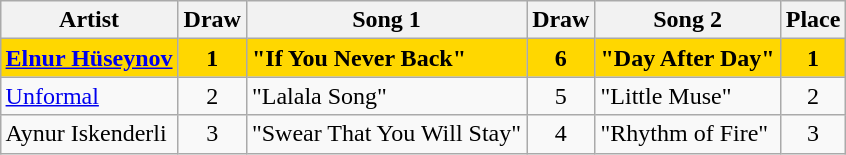<table class="sortable wikitable" style="margin: 1em auto 1em auto; text-align:center;">
<tr>
<th>Artist</th>
<th>Draw</th>
<th>Song 1</th>
<th>Draw</th>
<th>Song 2</th>
<th>Place</th>
</tr>
<tr style="font-weight:bold; background:gold;">
<td align="left"><a href='#'>Elnur Hüseynov</a></td>
<td>1</td>
<td align="left">"If You Never Back" </td>
<td>6</td>
<td align="left">"Day After Day" </td>
<td>1</td>
</tr>
<tr>
<td align="left"><a href='#'>Unformal</a></td>
<td>2</td>
<td align="left">"Lalala Song" </td>
<td>5</td>
<td align="left">"Little Muse" </td>
<td>2</td>
</tr>
<tr>
<td align="left">Aynur Iskenderli</td>
<td>3</td>
<td align="left">"Swear That You Will Stay" </td>
<td>4</td>
<td align="left">"Rhythm of Fire" </td>
<td>3</td>
</tr>
</table>
